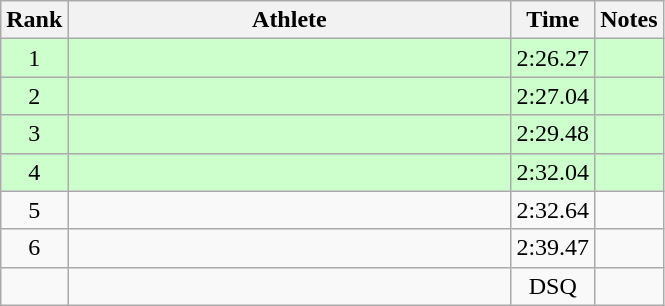<table class="wikitable" style="text-align:center">
<tr>
<th>Rank</th>
<th Style="width:18em">Athlete</th>
<th>Time</th>
<th>Notes</th>
</tr>
<tr style="background:#cfc">
<td>1</td>
<td style="text-align:left"></td>
<td>2:26.27</td>
<td></td>
</tr>
<tr style="background:#cfc">
<td>2</td>
<td style="text-align:left"></td>
<td>2:27.04</td>
<td></td>
</tr>
<tr style="background:#cfc">
<td>3</td>
<td style="text-align:left"></td>
<td>2:29.48</td>
<td></td>
</tr>
<tr style="background:#cfc">
<td>4</td>
<td style="text-align:left"></td>
<td>2:32.04</td>
<td></td>
</tr>
<tr>
<td>5</td>
<td style="text-align:left"></td>
<td>2:32.64</td>
<td></td>
</tr>
<tr>
<td>6</td>
<td style="text-align:left"></td>
<td>2:39.47</td>
<td></td>
</tr>
<tr>
<td></td>
<td style="text-align:left"></td>
<td>DSQ</td>
<td></td>
</tr>
</table>
